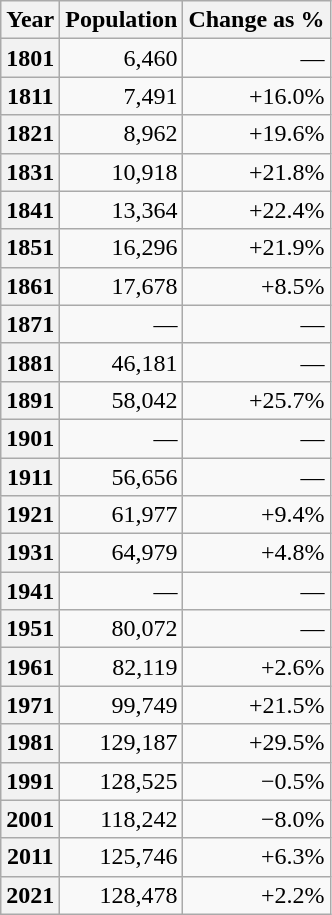<table class="wikitable">
<tr>
<th>Year</th>
<th>Population</th>
<th>Change as %</th>
</tr>
<tr>
<th>1801</th>
<td style="text-align:right;">6,460</td>
<td style="text-align:right;">—</td>
</tr>
<tr>
<th>1811</th>
<td style="text-align:right;">7,491</td>
<td style="text-align:right;">+16.0%</td>
</tr>
<tr>
<th>1821</th>
<td style="text-align:right;">8,962</td>
<td style="text-align:right;">+19.6%</td>
</tr>
<tr>
<th>1831</th>
<td style="text-align:right;">10,918</td>
<td style="text-align:right;">+21.8%</td>
</tr>
<tr>
<th>1841</th>
<td style="text-align:right;">13,364</td>
<td style="text-align:right;">+22.4%</td>
</tr>
<tr>
<th>1851</th>
<td style="text-align:right;">16,296</td>
<td style="text-align:right;">+21.9%</td>
</tr>
<tr>
<th>1861</th>
<td style="text-align:right;">17,678</td>
<td style="text-align:right;">+8.5%</td>
</tr>
<tr>
<th>1871</th>
<td style="text-align:right;">—</td>
<td style="text-align:right;">—</td>
</tr>
<tr>
<th>1881</th>
<td style="text-align:right;">46,181</td>
<td style="text-align:right;">—</td>
</tr>
<tr>
<th>1891</th>
<td style="text-align:right;">58,042</td>
<td style="text-align:right;">+25.7%</td>
</tr>
<tr>
<th>1901</th>
<td style="text-align:right;">—</td>
<td style="text-align:right;">—</td>
</tr>
<tr>
<th>1911</th>
<td style="text-align:right;">56,656</td>
<td style="text-align:right;">—</td>
</tr>
<tr>
<th>1921</th>
<td style="text-align:right;">61,977</td>
<td style="text-align:right;">+9.4%</td>
</tr>
<tr>
<th>1931</th>
<td style="text-align:right;">64,979</td>
<td style="text-align:right;">+4.8%</td>
</tr>
<tr>
<th>1941</th>
<td style="text-align:right;">—</td>
<td style="text-align:right;">—</td>
</tr>
<tr>
<th>1951</th>
<td style="text-align:right;">80,072</td>
<td style="text-align:right;">—</td>
</tr>
<tr>
<th>1961</th>
<td style="text-align:right;">82,119</td>
<td style="text-align:right;">+2.6%</td>
</tr>
<tr>
<th>1971</th>
<td style="text-align:right;">99,749</td>
<td style="text-align:right;">+21.5%</td>
</tr>
<tr>
<th>1981</th>
<td style="text-align:right;">129,187</td>
<td style="text-align:right;">+29.5%</td>
</tr>
<tr>
<th>1991</th>
<td style="text-align:right;">128,525</td>
<td style="text-align:right;">−0.5%</td>
</tr>
<tr>
<th>2001</th>
<td style="text-align:right;">118,242</td>
<td style="text-align:right;">−8.0%</td>
</tr>
<tr>
<th>2011</th>
<td style="text-align:right;">125,746</td>
<td style="text-align:right;">+6.3%</td>
</tr>
<tr>
<th>2021</th>
<td style="text-align:right;">128,478</td>
<td style="text-align:right;">+2.2%</td>
</tr>
</table>
